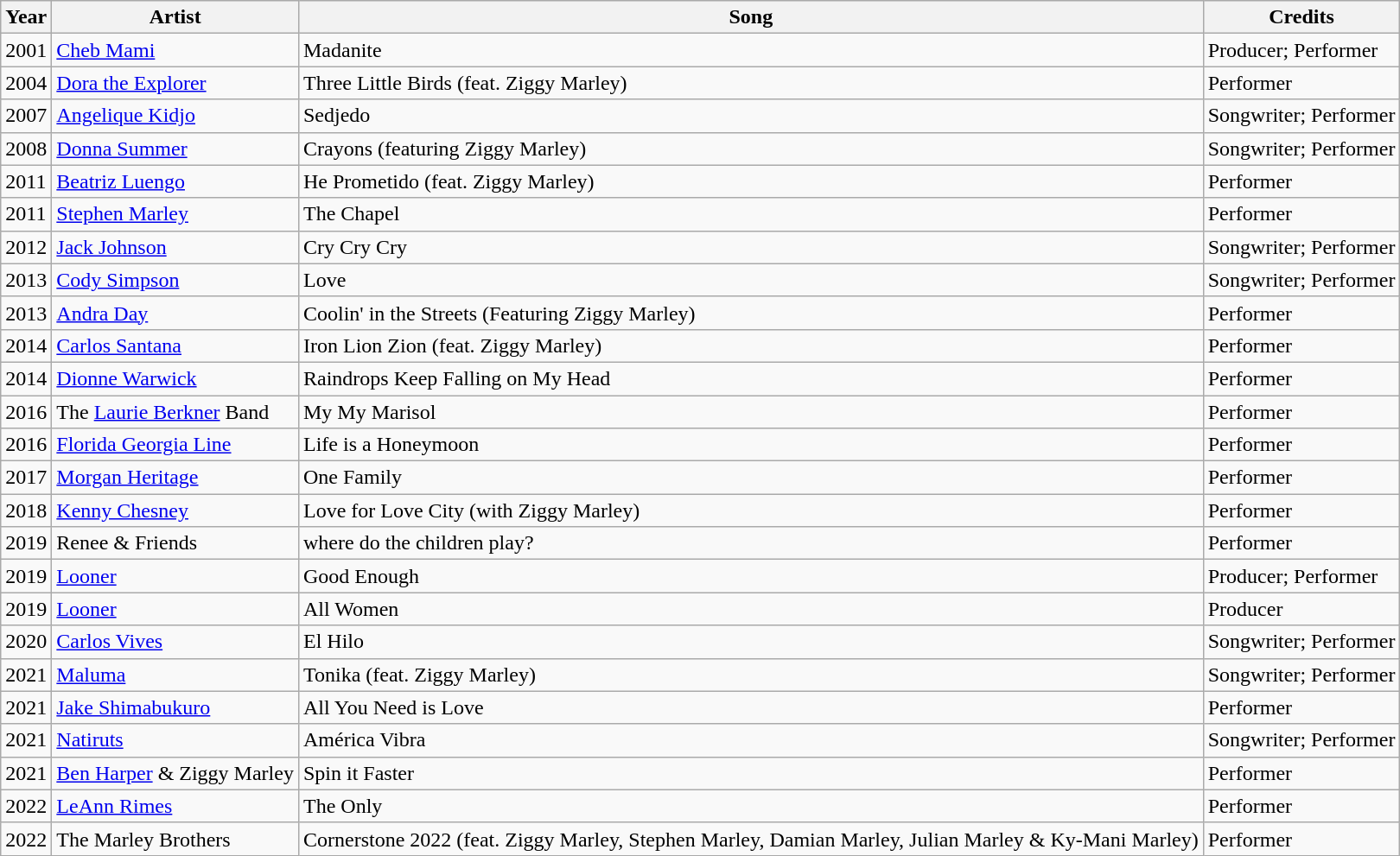<table class="wikitable sortable">
<tr>
<th>Year</th>
<th>Artist</th>
<th>Song</th>
<th>Credits</th>
</tr>
<tr>
<td>2001</td>
<td><a href='#'>Cheb Mami</a></td>
<td>Madanite</td>
<td>Producer; Performer</td>
</tr>
<tr>
<td>2004</td>
<td><a href='#'>Dora the Explorer</a></td>
<td>Three Little Birds (feat. Ziggy Marley)</td>
<td>Performer</td>
</tr>
<tr>
<td>2007</td>
<td><a href='#'>Angelique Kidjo</a></td>
<td>Sedjedo</td>
<td>Songwriter; Performer</td>
</tr>
<tr>
<td>2008</td>
<td><a href='#'>Donna Summer</a></td>
<td>Crayons (featuring Ziggy Marley)</td>
<td>Songwriter; Performer</td>
</tr>
<tr>
<td>2011</td>
<td><a href='#'>Beatriz Luengo</a></td>
<td>He Prometido (feat. Ziggy Marley)</td>
<td>Performer</td>
</tr>
<tr>
<td>2011</td>
<td><a href='#'>Stephen Marley</a></td>
<td>The Chapel</td>
<td>Performer</td>
</tr>
<tr>
<td>2012</td>
<td><a href='#'>Jack Johnson</a></td>
<td>Cry Cry Cry</td>
<td>Songwriter; Performer</td>
</tr>
<tr>
<td>2013</td>
<td><a href='#'>Cody Simpson</a></td>
<td>Love</td>
<td>Songwriter; Performer</td>
</tr>
<tr>
<td>2013</td>
<td><a href='#'>Andra Day</a></td>
<td>Coolin' in the Streets (Featuring Ziggy Marley)</td>
<td>Performer</td>
</tr>
<tr>
<td>2014</td>
<td><a href='#'>Carlos Santana</a></td>
<td>Iron Lion Zion (feat. Ziggy Marley)</td>
<td>Performer</td>
</tr>
<tr>
<td>2014</td>
<td><a href='#'>Dionne Warwick</a></td>
<td>Raindrops Keep Falling on My Head</td>
<td>Performer</td>
</tr>
<tr>
<td>2016</td>
<td>The <a href='#'>Laurie Berkner</a> Band</td>
<td>My My Marisol</td>
<td>Performer</td>
</tr>
<tr>
<td>2016</td>
<td><a href='#'>Florida Georgia Line</a></td>
<td>Life is a Honeymoon</td>
<td>Performer</td>
</tr>
<tr>
<td>2017</td>
<td><a href='#'>Morgan Heritage</a></td>
<td>One Family</td>
<td>Performer</td>
</tr>
<tr>
<td>2018</td>
<td><a href='#'>Kenny Chesney</a></td>
<td>Love for Love City (with Ziggy Marley)</td>
<td>Performer</td>
</tr>
<tr>
<td>2019</td>
<td>Renee & Friends</td>
<td>where do the children play?</td>
<td>Performer</td>
</tr>
<tr>
<td>2019</td>
<td><a href='#'>Looner</a></td>
<td>Good Enough</td>
<td>Producer; Performer</td>
</tr>
<tr>
<td>2019</td>
<td><a href='#'>Looner</a></td>
<td>All Women</td>
<td>Producer</td>
</tr>
<tr>
<td>2020</td>
<td><a href='#'>Carlos Vives</a></td>
<td>El Hilo</td>
<td>Songwriter; Performer</td>
</tr>
<tr>
<td>2021</td>
<td><a href='#'>Maluma</a></td>
<td>Tonika (feat. Ziggy Marley)</td>
<td>Songwriter; Performer</td>
</tr>
<tr>
<td>2021</td>
<td><a href='#'>Jake Shimabukuro</a></td>
<td>All You Need is Love</td>
<td>Performer</td>
</tr>
<tr>
<td>2021</td>
<td><a href='#'>Natiruts</a></td>
<td>América Vibra</td>
<td>Songwriter; Performer</td>
</tr>
<tr>
<td>2021</td>
<td><a href='#'>Ben Harper</a> & Ziggy Marley</td>
<td>Spin it Faster</td>
<td>Performer</td>
</tr>
<tr>
<td>2022</td>
<td><a href='#'>LeAnn Rimes</a></td>
<td>The Only</td>
<td>Performer</td>
</tr>
<tr>
<td>2022</td>
<td>The Marley Brothers</td>
<td>Cornerstone 2022 (feat. Ziggy Marley, Stephen Marley, Damian Marley, Julian Marley & Ky-Mani Marley)</td>
<td>Performer</td>
</tr>
</table>
